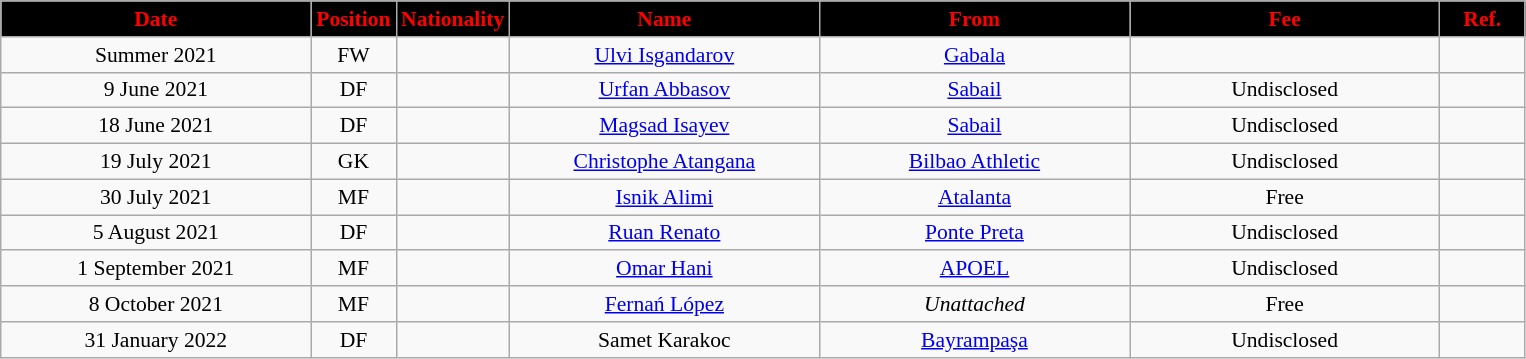<table class="wikitable"  style="text-align:center; font-size:90%; ">
<tr>
<th style="background:#000000; color:#FF0000; width:200px;">Date</th>
<th style="background:#000000; color:#FF0000; width:50px;">Position</th>
<th style="background:#000000; color:#FF0000; width:50px;">Nationality</th>
<th style="background:#000000; color:#FF0000; width:200px;">Name</th>
<th style="background:#000000; color:#FF0000; width:200px;">From</th>
<th style="background:#000000; color:#FF0000; width:200px;">Fee</th>
<th style="background:#000000; color:#FF0000; width:50px;">Ref.</th>
</tr>
<tr>
<td>Summer 2021</td>
<td>FW</td>
<td></td>
<td><a href='#'>Ulvi Isgandarov</a></td>
<td><a href='#'>Gabala</a></td>
<td></td>
<td></td>
</tr>
<tr>
<td>9 June 2021</td>
<td>DF</td>
<td></td>
<td><a href='#'>Urfan Abbasov</a></td>
<td><a href='#'>Sabail</a></td>
<td>Undisclosed</td>
<td></td>
</tr>
<tr>
<td>18 June 2021</td>
<td>DF</td>
<td></td>
<td><a href='#'>Magsad Isayev</a></td>
<td><a href='#'>Sabail</a></td>
<td>Undisclosed</td>
<td></td>
</tr>
<tr>
<td>19 July 2021</td>
<td>GK</td>
<td></td>
<td><a href='#'>Christophe Atangana</a></td>
<td><a href='#'>Bilbao Athletic</a></td>
<td>Undisclosed</td>
<td></td>
</tr>
<tr>
<td>30 July 2021</td>
<td>MF</td>
<td></td>
<td><a href='#'>Isnik Alimi</a></td>
<td><a href='#'>Atalanta</a></td>
<td>Free</td>
<td></td>
</tr>
<tr>
<td>5 August 2021</td>
<td>DF</td>
<td></td>
<td><a href='#'>Ruan Renato</a></td>
<td><a href='#'>Ponte Preta</a></td>
<td>Undisclosed</td>
<td></td>
</tr>
<tr>
<td>1 September 2021</td>
<td>MF</td>
<td></td>
<td><a href='#'>Omar Hani</a></td>
<td><a href='#'>APOEL</a></td>
<td>Undisclosed</td>
<td></td>
</tr>
<tr>
<td>8 October 2021</td>
<td>MF</td>
<td></td>
<td><a href='#'>Fernań López</a></td>
<td><em>Unattached</em></td>
<td>Free</td>
<td></td>
</tr>
<tr>
<td>31 January 2022</td>
<td>DF</td>
<td></td>
<td>Samet Karakoc</td>
<td><a href='#'>Bayrampaşa</a></td>
<td>Undisclosed</td>
<td></td>
</tr>
</table>
